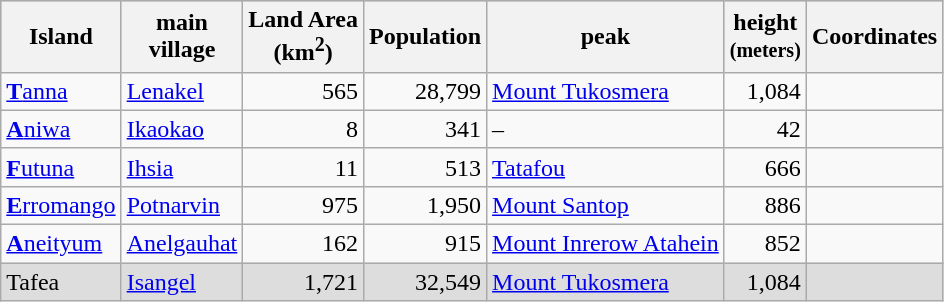<table class="wikitable sortable">
<tr bgcolor="#CCCCCC">
<th>Island</th>
<th>main<br>village</th>
<th>Land Area<br>(km<sup>2</sup>)</th>
<th>Population</th>
<th>peak</th>
<th>height<br><small>(meters)</small></th>
<th>Coordinates</th>
</tr>
<tr>
<td><a href='#'><strong>T</strong>anna</a></td>
<td><a href='#'>Lenakel</a></td>
<td align="right">565</td>
<td align="right">28,799</td>
<td><a href='#'>Mount Tukosmera</a></td>
<td align="right">1,084</td>
<td><br></td>
</tr>
<tr>
<td><a href='#'><strong>A</strong>niwa</a></td>
<td><a href='#'>Ikaokao</a></td>
<td align="right">8</td>
<td align="right">341</td>
<td>–</td>
<td align="right">42</td>
<td><br></td>
</tr>
<tr>
<td><a href='#'><strong>F</strong>utuna</a></td>
<td><a href='#'>Ihsia</a></td>
<td align="right">11</td>
<td align="right">513</td>
<td><a href='#'>Tatafou</a></td>
<td align="right">666</td>
<td><br></td>
</tr>
<tr>
<td><a href='#'><strong>E</strong>rromango</a></td>
<td><a href='#'>Potnarvin</a></td>
<td align="right">975</td>
<td align="right">1,950</td>
<td><a href='#'>Mount Santop</a></td>
<td align="right">886</td>
<td><br></td>
</tr>
<tr>
<td><a href='#'><strong>A</strong>neityum</a></td>
<td><a href='#'>Anelgauhat</a></td>
<td align="right">162</td>
<td align="right">915</td>
<td><a href='#'>Mount Inrerow Atahein</a></td>
<td align="right">852</td>
<td><br></td>
</tr>
<tr style="background: #DDDDDD;" class="sortbottom">
<td>Tafea</td>
<td><a href='#'>Isangel</a></td>
<td align="right">1,721</td>
<td align="right">32,549</td>
<td><a href='#'>Mount Tukosmera</a></td>
<td align="right">1,084</td>
<td><br></td>
</tr>
</table>
